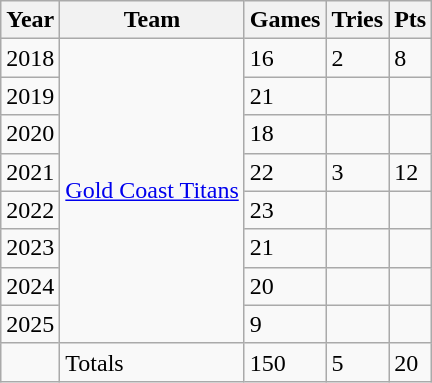<table class="wikitable">
<tr>
<th>Year</th>
<th>Team</th>
<th>Games</th>
<th>Tries</th>
<th>Pts</th>
</tr>
<tr>
<td>2018</td>
<td rowspan="8"> <a href='#'>Gold Coast Titans</a></td>
<td>16</td>
<td>2</td>
<td>8</td>
</tr>
<tr>
<td>2019</td>
<td>21</td>
<td></td>
<td></td>
</tr>
<tr>
<td>2020</td>
<td>18</td>
<td></td>
<td></td>
</tr>
<tr>
<td>2021</td>
<td>22</td>
<td>3</td>
<td>12</td>
</tr>
<tr>
<td>2022</td>
<td>23</td>
<td></td>
<td></td>
</tr>
<tr>
<td>2023</td>
<td>21</td>
<td></td>
<td></td>
</tr>
<tr>
<td>2024</td>
<td>20</td>
<td></td>
<td></td>
</tr>
<tr>
<td>2025</td>
<td>9</td>
<td></td>
<td></td>
</tr>
<tr>
<td></td>
<td>Totals</td>
<td>150</td>
<td>5</td>
<td>20</td>
</tr>
</table>
